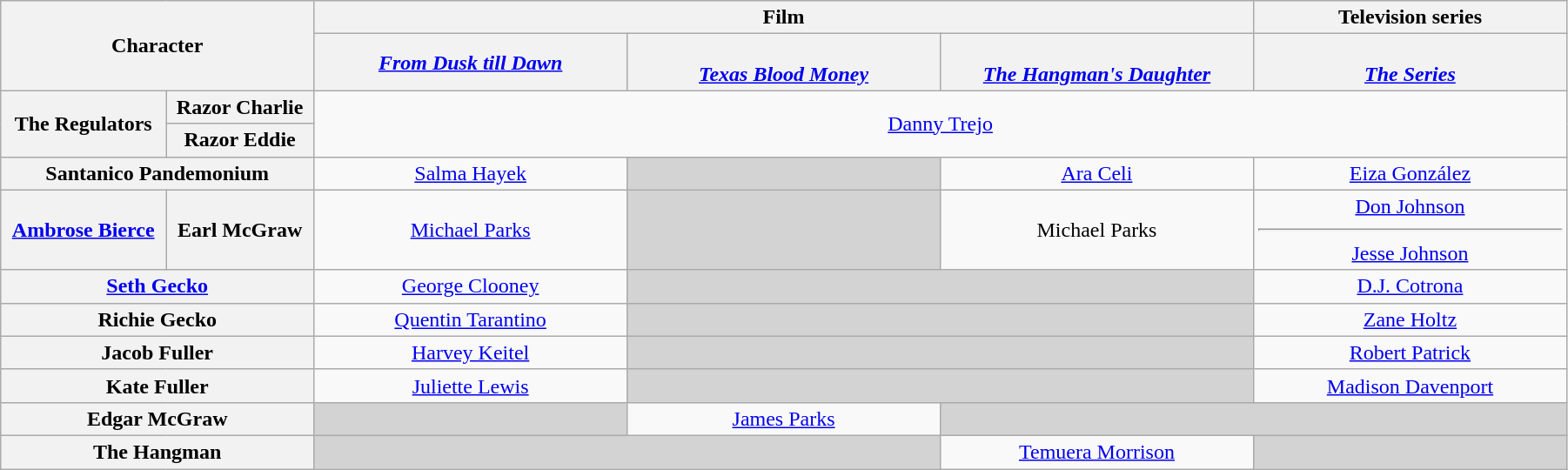<table class="wikitable" style="text-align:center; width:95%">
<tr>
<th rowspan="2" colspan="2" style="width:20%;">Character</th>
<th colspan="3" style="text-align:center;">Film</th>
<th colspan="1" style="text-align:center;">Television series</th>
</tr>
<tr>
<th style="text-align:center; width:20%;"><em><a href='#'>From Dusk till Dawn</a></em></th>
<th style="text-align:center; width:20%;"><a href='#'><em><br>Texas Blood Money</em></a></th>
<th style="text-align:center; width:20%;"><a href='#'><em><br>The Hangman's Daughter</em></a></th>
<th style="text-align:center; width:20%;"><a href='#'><em><br>The Series</em></a></th>
</tr>
<tr>
<th rowspan="2">The Regulators</th>
<th>Razor Charlie</th>
<td rowspan="2" colspan="4"><a href='#'>Danny Trejo</a></td>
</tr>
<tr>
<th>Razor Eddie</th>
</tr>
<tr>
<th colspan="2">Santanico Pandemonium</th>
<td><a href='#'>Salma Hayek</a></td>
<td style="background:#d3d3d3;"></td>
<td><a href='#'>Ara Celi</a></td>
<td><a href='#'>Eiza González</a></td>
</tr>
<tr>
<th><a href='#'>Ambrose Bierce</a></th>
<th>Earl McGraw</th>
<td><a href='#'>Michael Parks</a></td>
<td style="background:#d3d3d3;"></td>
<td>Michael Parks</td>
<td><a href='#'>Don Johnson</a><hr><a href='#'>Jesse Johnson</a></td>
</tr>
<tr>
<th colspan="2"><a href='#'>Seth Gecko</a></th>
<td><a href='#'>George Clooney</a></td>
<td colspan="2" style="background:#d3d3d3;"></td>
<td><a href='#'>D.J. Cotrona</a></td>
</tr>
<tr>
<th colspan="2">Richie Gecko</th>
<td><a href='#'>Quentin Tarantino</a></td>
<td colspan="2" style="background:#d3d3d3;"></td>
<td><a href='#'>Zane Holtz</a></td>
</tr>
<tr>
<th colspan="2">Jacob Fuller</th>
<td><a href='#'>Harvey Keitel</a></td>
<td colspan="2" style="background:#d3d3d3;"></td>
<td><a href='#'>Robert Patrick</a></td>
</tr>
<tr>
<th colspan="2">Kate Fuller</th>
<td><a href='#'>Juliette Lewis</a></td>
<td colspan="2" style="background:#d3d3d3;"></td>
<td><a href='#'>Madison Davenport</a></td>
</tr>
<tr>
<th colspan="2">Edgar McGraw</th>
<td style="background:#d3d3d3;"></td>
<td><a href='#'>James Parks</a></td>
<td colspan="2" style="background:#d3d3d3;"></td>
</tr>
<tr>
<th colspan="2">The Hangman</th>
<td colspan="2" style="background:#d3d3d3;"></td>
<td><a href='#'>Temuera Morrison</a></td>
<td style="background:#d3d3d3;"></td>
</tr>
</table>
